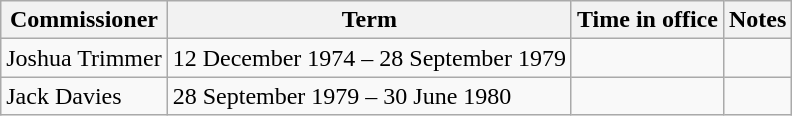<table class="wikitable">
<tr>
<th>Commissioner</th>
<th>Term</th>
<th>Time in office</th>
<th>Notes</th>
</tr>
<tr>
<td>Joshua Trimmer</td>
<td>12 December 1974 – 28 September 1979</td>
<td></td>
<td></td>
</tr>
<tr>
<td>Jack Davies</td>
<td>28 September 1979 – 30 June 1980</td>
<td></td>
<td></td>
</tr>
</table>
